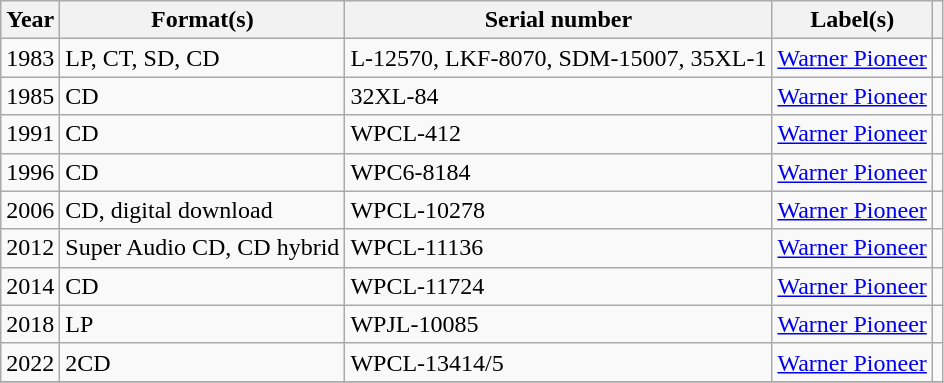<table class="wikitable sortable plainrowheaders">
<tr>
<th scope="col">Year</th>
<th scope="col">Format(s)</th>
<th scope="col">Serial number</th>
<th scope="col">Label(s)</th>
<th scope="col"></th>
</tr>
<tr>
<td>1983</td>
<td>LP, CT, SD, CD</td>
<td>L-12570, LKF-8070, SDM-15007, 35XL-1</td>
<td><a href='#'>Warner Pioneer</a></td>
<td></td>
</tr>
<tr>
<td>1985</td>
<td>CD</td>
<td>32XL-84</td>
<td><a href='#'>Warner Pioneer</a></td>
<td></td>
</tr>
<tr>
<td>1991</td>
<td>CD</td>
<td>WPCL-412</td>
<td><a href='#'>Warner Pioneer</a></td>
<td></td>
</tr>
<tr>
<td>1996</td>
<td>CD</td>
<td>WPC6-8184</td>
<td><a href='#'>Warner Pioneer</a></td>
<td></td>
</tr>
<tr>
<td>2006</td>
<td>CD, digital download</td>
<td>WPCL-10278</td>
<td><a href='#'>Warner Pioneer</a></td>
<td></td>
</tr>
<tr>
<td>2012</td>
<td>Super Audio CD, CD hybrid</td>
<td>WPCL-11136</td>
<td><a href='#'>Warner Pioneer</a></td>
<td></td>
</tr>
<tr>
<td>2014</td>
<td>CD</td>
<td>WPCL-11724</td>
<td><a href='#'>Warner Pioneer</a></td>
<td></td>
</tr>
<tr>
<td>2018</td>
<td>LP</td>
<td>WPJL-10085</td>
<td><a href='#'>Warner Pioneer</a></td>
<td></td>
</tr>
<tr>
<td>2022</td>
<td>2CD</td>
<td>WPCL-13414/5</td>
<td><a href='#'>Warner Pioneer</a></td>
<td></td>
</tr>
<tr>
</tr>
</table>
